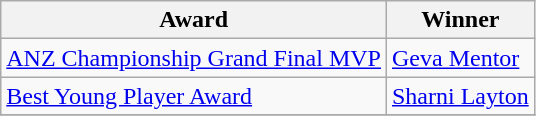<table class="wikitable collapsible">
<tr>
<th>Award</th>
<th>Winner</th>
</tr>
<tr>
<td><a href='#'>ANZ Championship Grand Final MVP</a></td>
<td><a href='#'>Geva Mentor</a></td>
</tr>
<tr>
<td><a href='#'>Best Young Player Award</a></td>
<td><a href='#'>Sharni Layton</a></td>
</tr>
<tr>
</tr>
</table>
